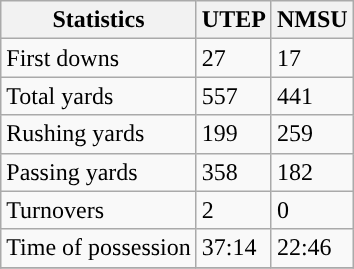<table class="wikitable">
<tr>
<th>Statistics</th>
<th>UTEP</th>
<th>NMSU</th>
</tr>
<tr>
<td>First downs</td>
<td>27</td>
<td>17</td>
</tr>
<tr>
<td>Total yards</td>
<td>557</td>
<td>441</td>
</tr>
<tr>
<td>Rushing yards</td>
<td>199</td>
<td>259</td>
</tr>
<tr>
<td>Passing yards</td>
<td>358</td>
<td>182</td>
</tr>
<tr>
<td>Turnovers</td>
<td>2</td>
<td>0</td>
</tr>
<tr>
<td>Time of possession</td>
<td>37:14</td>
<td>22:46</td>
</tr>
<tr>
</tr>
</table>
